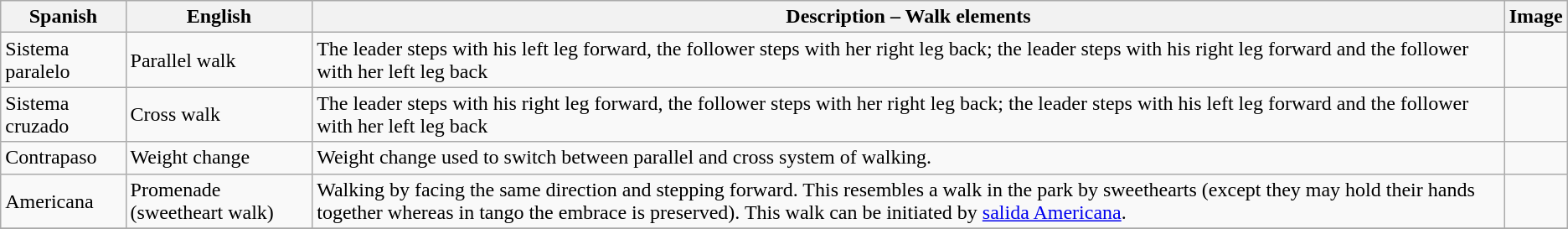<table class="wikitable sortable">
<tr>
<th>Spanish</th>
<th>English</th>
<th>Description – Walk elements</th>
<th class="unsortable">Image</th>
</tr>
<tr>
<td>Sistema paralelo</td>
<td>Parallel walk</td>
<td>The leader steps with his left leg forward, the follower steps with her right leg back; the leader steps with his right leg forward and the follower with her left leg back</td>
<td></td>
</tr>
<tr>
<td>Sistema cruzado</td>
<td>Cross walk</td>
<td>The leader steps with his right leg forward, the follower steps with her right leg back; the leader steps with his left leg forward and the follower with her left leg back</td>
<td></td>
</tr>
<tr>
<td>Contrapaso</td>
<td>Weight change</td>
<td>Weight change used to switch between parallel and cross system of walking.</td>
<td></td>
</tr>
<tr>
<td>Americana</td>
<td>Promenade (sweetheart walk)</td>
<td>Walking by facing the same direction and stepping forward.  This resembles a walk in the park by sweethearts (except they may hold their hands together whereas in tango the embrace is preserved). This walk can be initiated by <a href='#'>salida Americana</a>.</td>
<td></td>
</tr>
<tr>
</tr>
</table>
